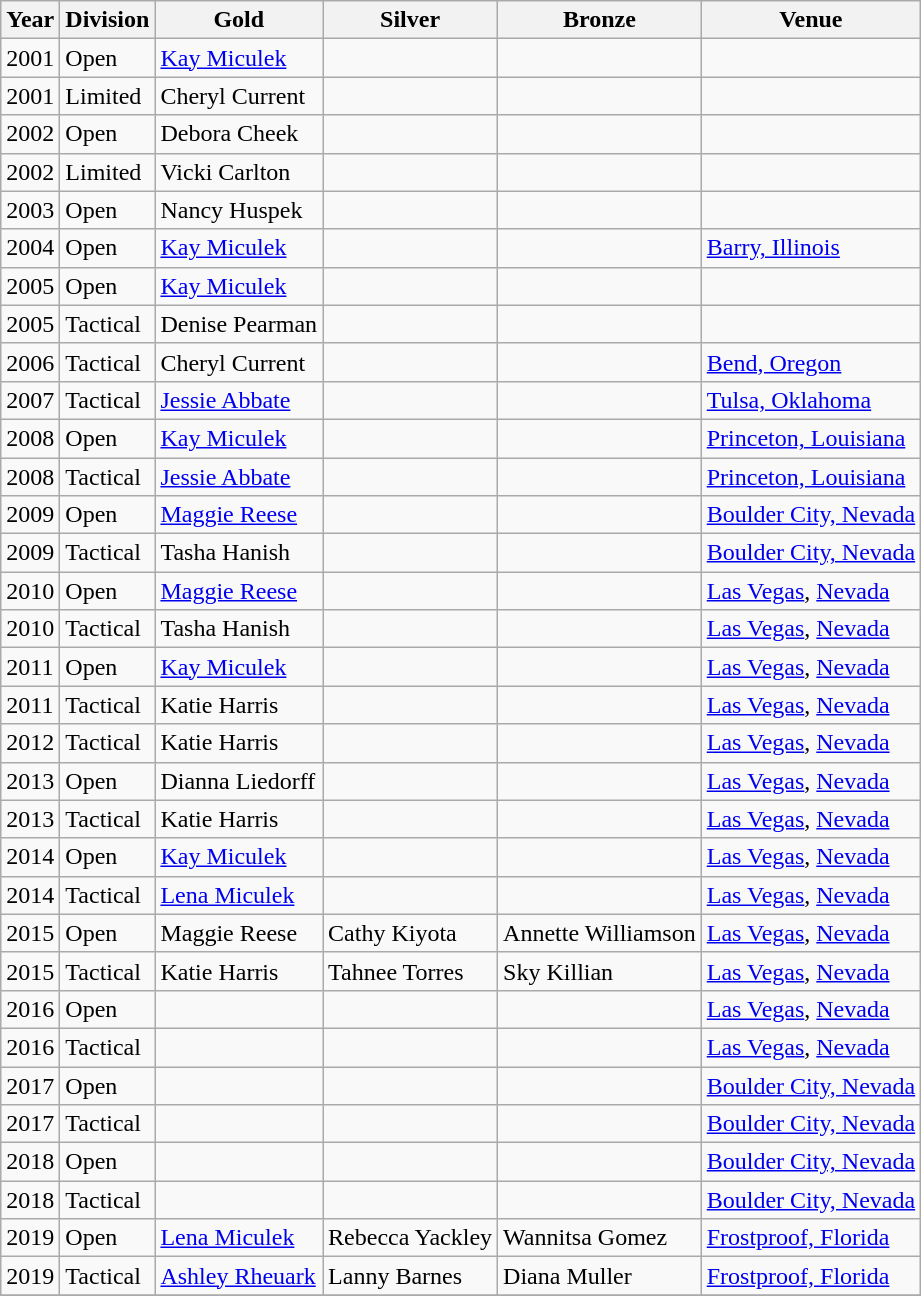<table class="wikitable sortable" style="text-align: left;">
<tr>
<th>Year</th>
<th>Division</th>
<th>Gold</th>
<th>Silver</th>
<th>Bronze</th>
<th>Venue</th>
</tr>
<tr>
<td>2001</td>
<td>Open</td>
<td> <a href='#'>Kay Miculek</a></td>
<td></td>
<td></td>
<td></td>
</tr>
<tr>
<td>2001</td>
<td>Limited</td>
<td> Cheryl Current</td>
<td></td>
<td></td>
<td></td>
</tr>
<tr>
<td>2002</td>
<td>Open</td>
<td> Debora Cheek</td>
<td></td>
<td></td>
<td></td>
</tr>
<tr>
<td>2002</td>
<td>Limited</td>
<td> Vicki Carlton</td>
<td></td>
<td></td>
<td></td>
</tr>
<tr>
<td>2003</td>
<td>Open</td>
<td> Nancy Huspek</td>
<td></td>
<td></td>
<td></td>
</tr>
<tr>
<td>2004</td>
<td>Open</td>
<td> <a href='#'>Kay Miculek</a></td>
<td></td>
<td></td>
<td><a href='#'>Barry, Illinois</a></td>
</tr>
<tr>
<td>2005</td>
<td>Open</td>
<td> <a href='#'>Kay Miculek</a></td>
<td></td>
<td></td>
<td></td>
</tr>
<tr>
<td>2005</td>
<td>Tactical</td>
<td> Denise Pearman</td>
<td></td>
<td></td>
<td></td>
</tr>
<tr>
<td>2006</td>
<td>Tactical</td>
<td> Cheryl Current</td>
<td></td>
<td></td>
<td><a href='#'>Bend, Oregon</a></td>
</tr>
<tr>
<td>2007</td>
<td>Tactical</td>
<td> <a href='#'>Jessie Abbate</a></td>
<td></td>
<td></td>
<td><a href='#'>Tulsa, Oklahoma</a></td>
</tr>
<tr>
<td>2008</td>
<td>Open</td>
<td> <a href='#'>Kay Miculek</a></td>
<td></td>
<td></td>
<td><a href='#'>Princeton, Louisiana</a></td>
</tr>
<tr>
<td>2008</td>
<td>Tactical</td>
<td> <a href='#'>Jessie Abbate</a></td>
<td></td>
<td></td>
<td><a href='#'>Princeton, Louisiana</a></td>
</tr>
<tr>
<td>2009</td>
<td>Open</td>
<td> <a href='#'>Maggie Reese</a></td>
<td></td>
<td></td>
<td><a href='#'>Boulder City, Nevada</a></td>
</tr>
<tr>
<td>2009</td>
<td>Tactical</td>
<td> Tasha Hanish</td>
<td></td>
<td></td>
<td><a href='#'>Boulder City, Nevada</a></td>
</tr>
<tr>
<td>2010</td>
<td>Open</td>
<td> <a href='#'>Maggie Reese</a></td>
<td></td>
<td></td>
<td><a href='#'>Las Vegas</a>, <a href='#'>Nevada</a></td>
</tr>
<tr>
<td>2010</td>
<td>Tactical</td>
<td> Tasha Hanish</td>
<td></td>
<td></td>
<td><a href='#'>Las Vegas</a>, <a href='#'>Nevada</a></td>
</tr>
<tr>
<td>2011</td>
<td>Open</td>
<td> <a href='#'>Kay Miculek</a></td>
<td></td>
<td></td>
<td><a href='#'>Las Vegas</a>, <a href='#'>Nevada</a></td>
</tr>
<tr>
<td>2011</td>
<td>Tactical</td>
<td> Katie Harris</td>
<td></td>
<td></td>
<td><a href='#'>Las Vegas</a>, <a href='#'>Nevada</a></td>
</tr>
<tr>
<td>2012</td>
<td>Tactical</td>
<td> Katie Harris</td>
<td></td>
<td></td>
<td><a href='#'>Las Vegas</a>, <a href='#'>Nevada</a></td>
</tr>
<tr>
<td>2013</td>
<td>Open</td>
<td> Dianna Liedorff</td>
<td></td>
<td></td>
<td><a href='#'>Las Vegas</a>, <a href='#'>Nevada</a></td>
</tr>
<tr>
<td>2013</td>
<td>Tactical</td>
<td> Katie Harris</td>
<td></td>
<td></td>
<td><a href='#'>Las Vegas</a>, <a href='#'>Nevada</a></td>
</tr>
<tr>
<td>2014</td>
<td>Open</td>
<td> <a href='#'>Kay Miculek</a></td>
<td></td>
<td></td>
<td><a href='#'>Las Vegas</a>, <a href='#'>Nevada</a></td>
</tr>
<tr>
<td>2014</td>
<td>Tactical</td>
<td> <a href='#'>Lena Miculek</a></td>
<td></td>
<td></td>
<td><a href='#'>Las Vegas</a>, <a href='#'>Nevada</a></td>
</tr>
<tr>
<td>2015</td>
<td>Open</td>
<td> Maggie Reese</td>
<td> Cathy Kiyota</td>
<td> Annette Williamson</td>
<td><a href='#'>Las Vegas</a>, <a href='#'>Nevada</a></td>
</tr>
<tr>
<td>2015</td>
<td>Tactical</td>
<td> Katie Harris</td>
<td> Tahnee Torres</td>
<td> Sky Killian</td>
<td><a href='#'>Las Vegas</a>, <a href='#'>Nevada</a></td>
</tr>
<tr>
<td>2016</td>
<td>Open</td>
<td></td>
<td></td>
<td></td>
<td><a href='#'>Las Vegas</a>, <a href='#'>Nevada</a></td>
</tr>
<tr>
<td>2016</td>
<td>Tactical</td>
<td></td>
<td></td>
<td></td>
<td><a href='#'>Las Vegas</a>, <a href='#'>Nevada</a></td>
</tr>
<tr>
<td>2017</td>
<td>Open</td>
<td></td>
<td></td>
<td></td>
<td><a href='#'>Boulder City, Nevada</a></td>
</tr>
<tr>
<td>2017</td>
<td>Tactical</td>
<td></td>
<td></td>
<td></td>
<td><a href='#'>Boulder City, Nevada</a></td>
</tr>
<tr>
<td>2018</td>
<td>Open</td>
<td></td>
<td></td>
<td></td>
<td><a href='#'>Boulder City, Nevada</a></td>
</tr>
<tr>
<td>2018</td>
<td>Tactical</td>
<td></td>
<td></td>
<td></td>
<td><a href='#'>Boulder City, Nevada</a></td>
</tr>
<tr>
<td>2019</td>
<td>Open</td>
<td> <a href='#'>Lena Miculek</a></td>
<td> Rebecca Yackley</td>
<td> Wannitsa Gomez</td>
<td><a href='#'>Frostproof, Florida</a></td>
</tr>
<tr>
<td>2019</td>
<td>Tactical</td>
<td> <a href='#'>Ashley Rheuark</a></td>
<td> Lanny Barnes</td>
<td> Diana Muller</td>
<td><a href='#'>Frostproof, Florida</a></td>
</tr>
<tr>
</tr>
</table>
